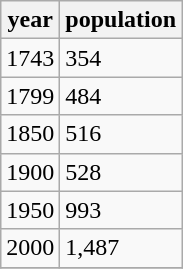<table class="wikitable">
<tr>
<th>year</th>
<th>population</th>
</tr>
<tr>
<td>1743</td>
<td>354</td>
</tr>
<tr>
<td>1799</td>
<td>484</td>
</tr>
<tr>
<td>1850</td>
<td>516</td>
</tr>
<tr>
<td>1900</td>
<td>528</td>
</tr>
<tr>
<td>1950</td>
<td>993</td>
</tr>
<tr>
<td>2000</td>
<td>1,487</td>
</tr>
<tr>
</tr>
</table>
